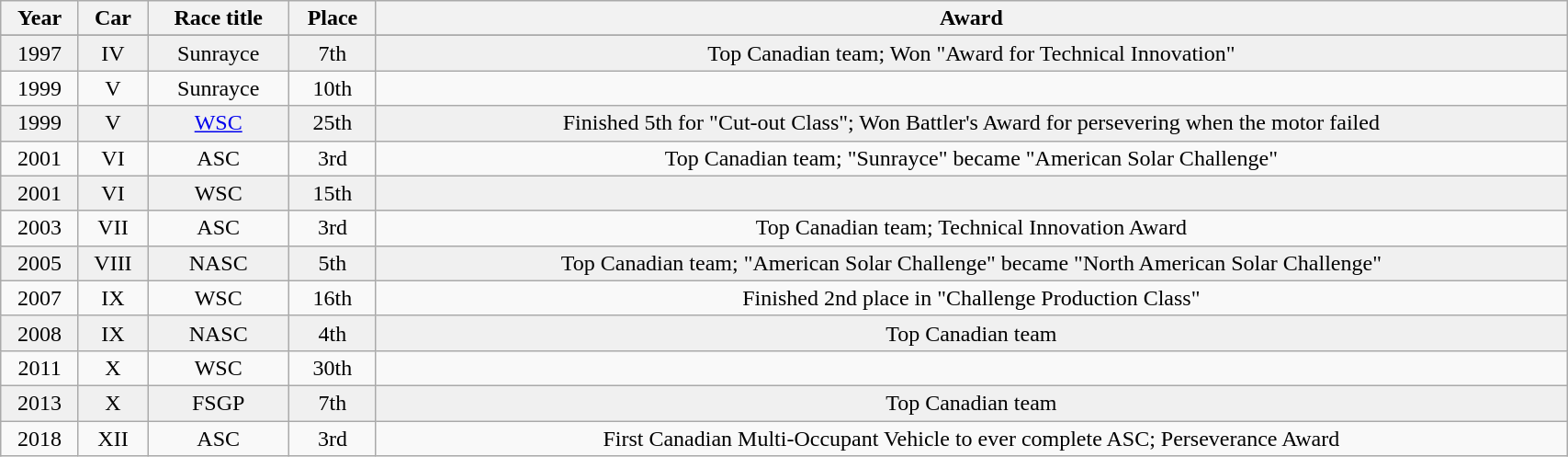<table class="wikitable sortable mw-collapsible" style="text-align:center; width:90%;">
<tr>
<th>Year</th>
<th>Car</th>
<th>Race title</th>
<th>Place</th>
<th>Award</th>
</tr>
<tr>
</tr>
<tr style="background:#f0f0f0;">
<td>1997</td>
<td>IV</td>
<td>Sunrayce</td>
<td>7th</td>
<td>Top Canadian team; Won "Award for Technical Innovation"</td>
</tr>
<tr>
<td>1999</td>
<td>V</td>
<td>Sunrayce</td>
<td>10th</td>
<td></td>
</tr>
<tr style="background:#f0f0f0;">
<td>1999</td>
<td>V</td>
<td><a href='#'>WSC</a></td>
<td>25th</td>
<td>Finished 5th for "Cut-out Class"; Won Battler's Award for persevering when the motor failed</td>
</tr>
<tr>
<td>2001</td>
<td>VI</td>
<td>ASC</td>
<td>3rd</td>
<td>Top Canadian team; "Sunrayce" became "American Solar Challenge"</td>
</tr>
<tr style="background:#f0f0f0;">
<td>2001</td>
<td>VI</td>
<td>WSC</td>
<td>15th</td>
<td></td>
</tr>
<tr>
<td>2003</td>
<td>VII</td>
<td>ASC</td>
<td>3rd</td>
<td>Top Canadian team; Technical Innovation Award</td>
</tr>
<tr style="background:#f0f0f0;">
<td>2005</td>
<td>VIII</td>
<td>NASC</td>
<td>5th</td>
<td>Top Canadian team; "American Solar Challenge" became "North American Solar Challenge"</td>
</tr>
<tr>
<td>2007</td>
<td>IX</td>
<td>WSC</td>
<td>16th</td>
<td>Finished 2nd place in "Challenge Production Class"</td>
</tr>
<tr style="background:#f0f0f0;">
<td>2008</td>
<td>IX</td>
<td>NASC</td>
<td>4th</td>
<td>Top Canadian team</td>
</tr>
<tr>
<td>2011</td>
<td>X</td>
<td>WSC</td>
<td>30th</td>
<td></td>
</tr>
<tr style="background:#f0f0f0;">
<td>2013</td>
<td>X</td>
<td>FSGP</td>
<td>7th</td>
<td>Top Canadian team</td>
</tr>
<tr>
<td>2018</td>
<td>XII</td>
<td>ASC</td>
<td>3rd</td>
<td>First Canadian Multi-Occupant Vehicle to ever complete ASC; Perseverance Award</td>
</tr>
</table>
